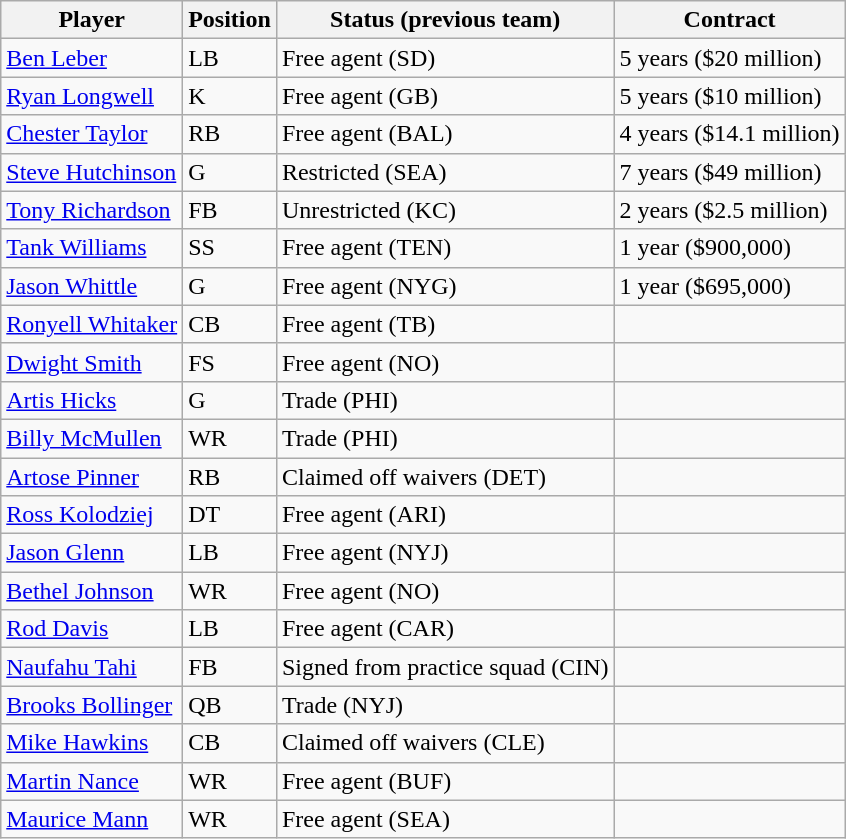<table class="wikitable">
<tr>
<th>Player</th>
<th>Position</th>
<th>Status (previous team)</th>
<th>Contract</th>
</tr>
<tr>
<td><a href='#'>Ben Leber</a></td>
<td>LB</td>
<td>Free agent (SD)</td>
<td>5 years ($20 million)</td>
</tr>
<tr>
<td><a href='#'>Ryan Longwell</a></td>
<td>K</td>
<td>Free agent (GB)</td>
<td>5 years ($10 million)</td>
</tr>
<tr>
<td><a href='#'>Chester Taylor</a></td>
<td>RB</td>
<td>Free agent (BAL)</td>
<td>4 years ($14.1 million)</td>
</tr>
<tr>
<td><a href='#'>Steve Hutchinson</a></td>
<td>G</td>
<td>Restricted (SEA)</td>
<td>7 years ($49 million)</td>
</tr>
<tr>
<td><a href='#'>Tony Richardson</a></td>
<td>FB</td>
<td>Unrestricted (KC)</td>
<td>2 years ($2.5 million)</td>
</tr>
<tr>
<td><a href='#'>Tank Williams</a></td>
<td>SS</td>
<td>Free agent (TEN)</td>
<td>1 year ($900,000)</td>
</tr>
<tr>
<td><a href='#'>Jason Whittle</a></td>
<td>G</td>
<td>Free agent (NYG)</td>
<td>1 year ($695,000)</td>
</tr>
<tr>
<td><a href='#'>Ronyell Whitaker</a></td>
<td>CB</td>
<td>Free agent (TB)</td>
<td></td>
</tr>
<tr>
<td><a href='#'>Dwight Smith</a></td>
<td>FS</td>
<td>Free agent (NO)</td>
<td></td>
</tr>
<tr>
<td><a href='#'>Artis Hicks</a></td>
<td>G</td>
<td>Trade (PHI)</td>
<td></td>
</tr>
<tr>
<td><a href='#'>Billy McMullen</a></td>
<td>WR</td>
<td>Trade (PHI)</td>
<td></td>
</tr>
<tr>
<td><a href='#'>Artose Pinner</a></td>
<td>RB</td>
<td>Claimed off waivers (DET)</td>
<td></td>
</tr>
<tr>
<td><a href='#'>Ross Kolodziej</a></td>
<td>DT</td>
<td>Free agent (ARI)</td>
<td></td>
</tr>
<tr>
<td><a href='#'>Jason Glenn</a></td>
<td>LB</td>
<td>Free agent (NYJ)</td>
<td></td>
</tr>
<tr>
<td><a href='#'>Bethel Johnson</a></td>
<td>WR</td>
<td>Free agent (NO)</td>
<td></td>
</tr>
<tr>
<td><a href='#'>Rod Davis</a></td>
<td>LB</td>
<td>Free agent (CAR)</td>
<td></td>
</tr>
<tr>
<td><a href='#'>Naufahu Tahi</a></td>
<td>FB</td>
<td>Signed from practice squad (CIN)</td>
<td></td>
</tr>
<tr>
<td><a href='#'>Brooks Bollinger</a></td>
<td>QB</td>
<td>Trade (NYJ)</td>
<td></td>
</tr>
<tr>
<td><a href='#'>Mike Hawkins</a></td>
<td>CB</td>
<td>Claimed off waivers (CLE)</td>
<td></td>
</tr>
<tr>
<td><a href='#'>Martin Nance</a></td>
<td>WR</td>
<td>Free agent (BUF)</td>
<td></td>
</tr>
<tr>
<td><a href='#'>Maurice Mann</a></td>
<td>WR</td>
<td>Free agent (SEA)</td>
<td></td>
</tr>
</table>
